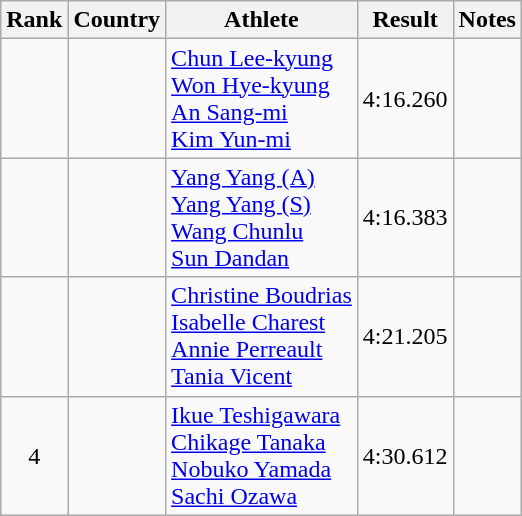<table class="wikitable" style="text-align:center">
<tr>
<th>Rank</th>
<th>Country</th>
<th>Athlete</th>
<th>Result</th>
<th>Notes</th>
</tr>
<tr>
<td></td>
<td align=left></td>
<td align=left><a href='#'>Chun Lee-kyung</a> <br> <a href='#'>Won Hye-kyung</a> <br> <a href='#'>An Sang-mi</a> <br> <a href='#'>Kim Yun-mi</a></td>
<td>4:16.260</td>
<td></td>
</tr>
<tr>
<td></td>
<td align=left></td>
<td align=left><a href='#'>Yang Yang (A)</a> <br> <a href='#'>Yang Yang (S)</a> <br> <a href='#'>Wang Chunlu</a> <br> <a href='#'>Sun Dandan</a></td>
<td>4:16.383</td>
<td></td>
</tr>
<tr>
<td></td>
<td align=left></td>
<td align=left><a href='#'>Christine Boudrias</a> <br> <a href='#'>Isabelle Charest</a> <br> <a href='#'>Annie Perreault</a> <br> <a href='#'>Tania Vicent</a></td>
<td>4:21.205</td>
<td></td>
</tr>
<tr>
<td>4</td>
<td align=left></td>
<td align=left><a href='#'>Ikue Teshigawara</a> <br> <a href='#'>Chikage Tanaka</a> <br> <a href='#'>Nobuko Yamada</a> <br> <a href='#'>Sachi Ozawa</a></td>
<td>4:30.612</td>
<td></td>
</tr>
</table>
